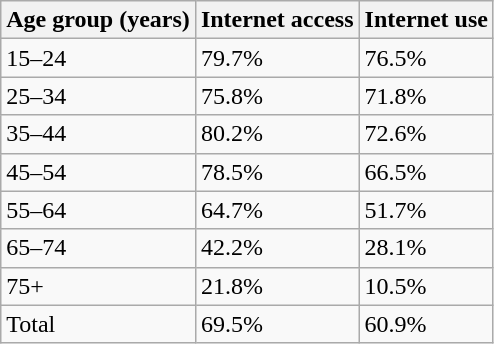<table class="wikitable">
<tr>
<th>Age group (years)</th>
<th>Internet access</th>
<th>Internet use</th>
</tr>
<tr>
<td>15–24</td>
<td>79.7%</td>
<td>76.5%</td>
</tr>
<tr>
<td>25–34</td>
<td>75.8%</td>
<td>71.8%</td>
</tr>
<tr>
<td>35–44</td>
<td>80.2%</td>
<td>72.6%</td>
</tr>
<tr>
<td>45–54</td>
<td>78.5%</td>
<td>66.5%</td>
</tr>
<tr>
<td>55–64</td>
<td>64.7%</td>
<td>51.7%</td>
</tr>
<tr>
<td>65–74</td>
<td>42.2%</td>
<td>28.1%</td>
</tr>
<tr>
<td>75+</td>
<td>21.8%</td>
<td>10.5%</td>
</tr>
<tr>
<td>Total</td>
<td>69.5%</td>
<td>60.9%</td>
</tr>
</table>
